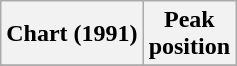<table class="wikitable plainrowheaders">
<tr>
<th>Chart (1991)</th>
<th>Peak<br>position</th>
</tr>
<tr>
</tr>
</table>
